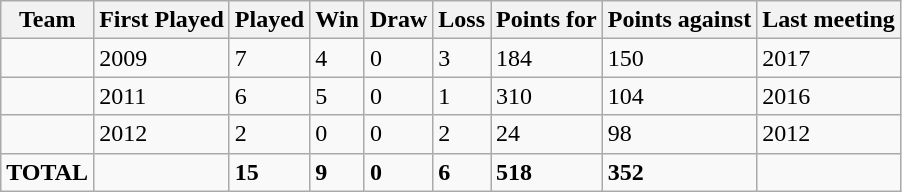<table class="sortable wikitable">
<tr>
<th>Team</th>
<th>First Played</th>
<th>Played</th>
<th>Win</th>
<th>Draw</th>
<th>Loss</th>
<th>Points for</th>
<th>Points against</th>
<th>Last meeting</th>
</tr>
<tr>
<td></td>
<td>2009</td>
<td>7</td>
<td>4</td>
<td>0</td>
<td>3</td>
<td>184</td>
<td>150</td>
<td>2017</td>
</tr>
<tr>
<td></td>
<td>2011</td>
<td>6</td>
<td>5</td>
<td>0</td>
<td>1</td>
<td>310</td>
<td>104</td>
<td>2016</td>
</tr>
<tr>
<td></td>
<td>2012</td>
<td>2</td>
<td>0</td>
<td>0</td>
<td>2</td>
<td>24</td>
<td>98</td>
<td>2012</td>
</tr>
<tr>
<td><strong>TOTAL</strong></td>
<td></td>
<td><strong>15</strong></td>
<td><strong>9</strong></td>
<td><strong>0</strong></td>
<td><strong>6</strong></td>
<td><strong>518</strong></td>
<td><strong>352</strong></td>
<td></td>
</tr>
</table>
